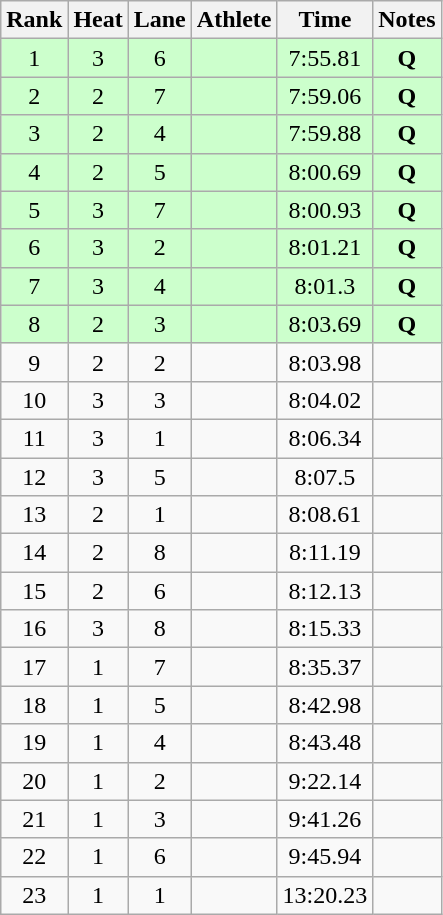<table class="wikitable sortable" style="text-align:center">
<tr>
<th>Rank</th>
<th>Heat</th>
<th>Lane</th>
<th>Athlete</th>
<th>Time</th>
<th>Notes</th>
</tr>
<tr bgcolor=ccffcc>
<td>1</td>
<td>3</td>
<td>6</td>
<td align=left></td>
<td>7:55.81</td>
<td><strong>Q</strong></td>
</tr>
<tr bgcolor=ccffcc>
<td>2</td>
<td>2</td>
<td>7</td>
<td align=left></td>
<td>7:59.06</td>
<td><strong>Q</strong></td>
</tr>
<tr bgcolor=ccffcc>
<td>3</td>
<td>2</td>
<td>4</td>
<td align=left></td>
<td>7:59.88</td>
<td><strong>Q</strong></td>
</tr>
<tr bgcolor=ccffcc>
<td>4</td>
<td>2</td>
<td>5</td>
<td align=left></td>
<td>8:00.69</td>
<td><strong>Q</strong></td>
</tr>
<tr bgcolor=ccffcc>
<td>5</td>
<td>3</td>
<td>7</td>
<td align=left></td>
<td>8:00.93</td>
<td><strong>Q</strong></td>
</tr>
<tr bgcolor=ccffcc>
<td>6</td>
<td>3</td>
<td>2</td>
<td align=left></td>
<td>8:01.21</td>
<td><strong>Q</strong></td>
</tr>
<tr bgcolor=ccffcc>
<td>7</td>
<td>3</td>
<td>4</td>
<td align=left></td>
<td>8:01.3</td>
<td><strong>Q</strong></td>
</tr>
<tr bgcolor=ccffcc>
<td>8</td>
<td>2</td>
<td>3</td>
<td align=left></td>
<td>8:03.69</td>
<td><strong>Q</strong></td>
</tr>
<tr>
<td>9</td>
<td>2</td>
<td>2</td>
<td align=left></td>
<td>8:03.98</td>
<td></td>
</tr>
<tr>
<td>10</td>
<td>3</td>
<td>3</td>
<td align=left></td>
<td>8:04.02</td>
<td></td>
</tr>
<tr>
<td>11</td>
<td>3</td>
<td>1</td>
<td align=left></td>
<td>8:06.34</td>
<td></td>
</tr>
<tr>
<td>12</td>
<td>3</td>
<td>5</td>
<td align=left></td>
<td>8:07.5</td>
<td></td>
</tr>
<tr>
<td>13</td>
<td>2</td>
<td>1</td>
<td align=left></td>
<td>8:08.61</td>
<td></td>
</tr>
<tr>
<td>14</td>
<td>2</td>
<td>8</td>
<td align=left></td>
<td>8:11.19</td>
<td></td>
</tr>
<tr>
<td>15</td>
<td>2</td>
<td>6</td>
<td align=left></td>
<td>8:12.13</td>
<td></td>
</tr>
<tr>
<td>16</td>
<td>3</td>
<td>8</td>
<td align=left></td>
<td>8:15.33</td>
<td></td>
</tr>
<tr>
<td>17</td>
<td>1</td>
<td>7</td>
<td align=left></td>
<td>8:35.37</td>
<td></td>
</tr>
<tr>
<td>18</td>
<td>1</td>
<td>5</td>
<td align=left></td>
<td>8:42.98</td>
<td></td>
</tr>
<tr>
<td>19</td>
<td>1</td>
<td>4</td>
<td align=left></td>
<td>8:43.48</td>
<td></td>
</tr>
<tr>
<td>20</td>
<td>1</td>
<td>2</td>
<td align=left></td>
<td>9:22.14</td>
<td></td>
</tr>
<tr>
<td>21</td>
<td>1</td>
<td>3</td>
<td align=left></td>
<td>9:41.26</td>
<td></td>
</tr>
<tr>
<td>22</td>
<td>1</td>
<td>6</td>
<td align=left></td>
<td>9:45.94</td>
<td></td>
</tr>
<tr>
<td>23</td>
<td>1</td>
<td>1</td>
<td align=left></td>
<td>13:20.23</td>
<td></td>
</tr>
</table>
